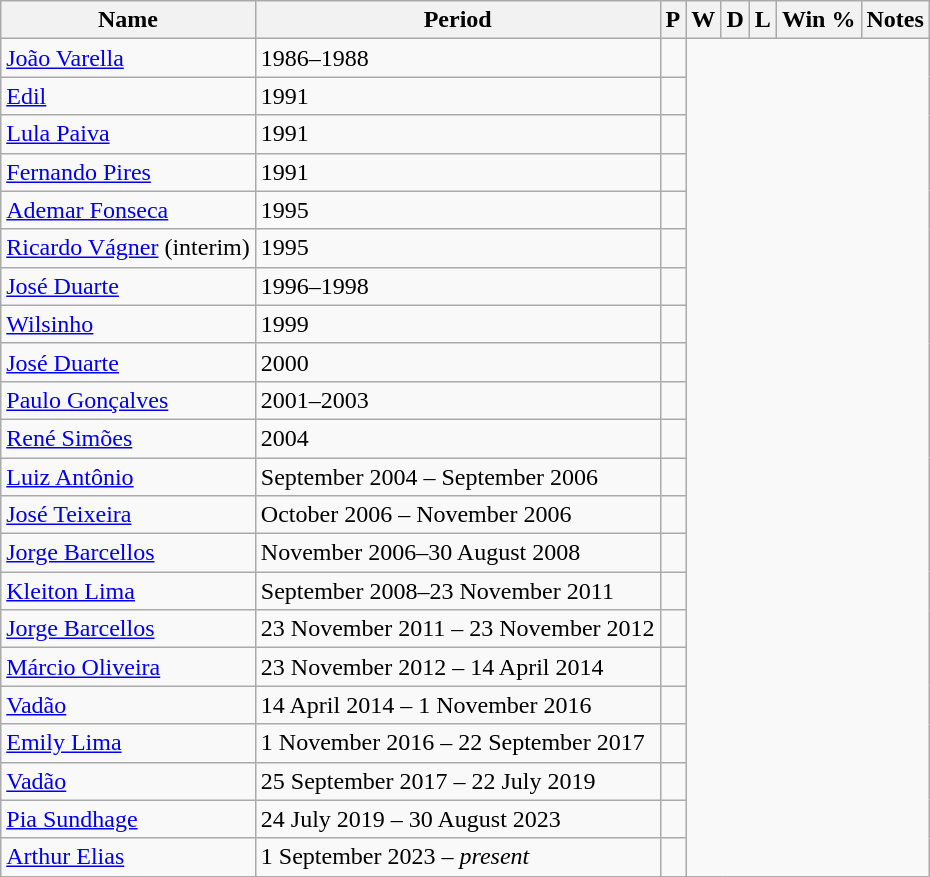<table class="wikitable" style="text-align: right;">
<tr>
<th>Name</th>
<th>Period</th>
<th>P</th>
<th>W</th>
<th>D</th>
<th>L</th>
<th>Win %</th>
<th>Notes</th>
</tr>
<tr>
<td style="text-align: left;"> <a href='#'>João Varella</a></td>
<td style="text-align: left;">1986–1988<br></td>
<td></td>
</tr>
<tr>
<td style="text-align: left;"> <a href='#'>Edil</a></td>
<td style="text-align: left;">1991<br></td>
<td></td>
</tr>
<tr>
<td style="text-align: left;"> <a href='#'>Lula Paiva</a></td>
<td style="text-align: left;">1991<br></td>
<td style="text-align: left;"></td>
</tr>
<tr>
<td style="text-align: left;"> <a href='#'>Fernando Pires</a></td>
<td style="text-align: left;">1991<br></td>
<td></td>
</tr>
<tr>
<td style="text-align: left;"> <a href='#'>Ademar Fonseca</a></td>
<td style="text-align: left;">1995<br></td>
<td></td>
</tr>
<tr>
<td style="text-align: left;"> <a href='#'>Ricardo Vágner</a> (interim)</td>
<td style="text-align: left;">1995<br></td>
<td style="text-align: left;"></td>
</tr>
<tr>
<td style="text-align: left;"> <a href='#'>José Duarte</a></td>
<td style="text-align: left;">1996–1998<br></td>
<td></td>
</tr>
<tr>
<td style="text-align: left;"> <a href='#'>Wilsinho</a></td>
<td style="text-align: left;">1999<br></td>
<td></td>
</tr>
<tr>
<td style="text-align: left;"> <a href='#'>José Duarte</a></td>
<td style="text-align: left;">2000<br></td>
<td></td>
</tr>
<tr>
<td style="text-align: left;"> <a href='#'>Paulo Gonçalves</a></td>
<td style="text-align: left;">2001–2003<br></td>
<td></td>
</tr>
<tr>
<td style="text-align: left;"> <a href='#'>René Simões</a></td>
<td style="text-align: left;">2004<br></td>
<td></td>
</tr>
<tr>
<td style="text-align: left;"> <a href='#'>Luiz Antônio</a></td>
<td style="text-align: left;">September 2004 – September 2006<br></td>
<td style="text-align: left;"></td>
</tr>
<tr>
<td style="text-align: left;"> <a href='#'>José Teixeira</a></td>
<td style="text-align: left;">October 2006 – November 2006<br></td>
<td style="text-align: left;"></td>
</tr>
<tr>
<td style="text-align: left;"> <a href='#'>Jorge Barcellos</a></td>
<td style="text-align: left;">November 2006–30 August 2008<br></td>
<td></td>
</tr>
<tr>
<td style="text-align: left;"> <a href='#'>Kleiton Lima</a></td>
<td style="text-align: left;">September 2008–23 November 2011<br></td>
<td></td>
</tr>
<tr>
<td style="text-align: left;"> <a href='#'>Jorge Barcellos</a></td>
<td style="text-align: left;">23 November 2011 – 23 November 2012<br></td>
<td></td>
</tr>
<tr>
<td style="text-align: left;"> <a href='#'>Márcio Oliveira</a></td>
<td style="text-align: left;">23 November 2012 – 14 April 2014<br></td>
<td></td>
</tr>
<tr>
<td style="text-align: left;"> <a href='#'>Vadão</a></td>
<td style="text-align: left;">14 April 2014 – 1 November 2016<br></td>
<td></td>
</tr>
<tr>
<td style="text-align: left;">  <a href='#'>Emily Lima</a></td>
<td style="text-align: left;">1 November 2016 – 22 September 2017<br></td>
<td></td>
</tr>
<tr>
<td style="text-align: left;"> <a href='#'>Vadão</a></td>
<td style="text-align: left;">25 September 2017 – 22 July 2019<br></td>
<td></td>
</tr>
<tr>
<td style="text-align: left;"> <a href='#'>Pia Sundhage</a></td>
<td style="text-align: left;">24 July 2019 – 30 August 2023<br></td>
<td></td>
</tr>
<tr>
<td style="text-align: left;"> <a href='#'>Arthur Elias</a></td>
<td style="text-align: left;">1 September 2023 – <em>present</em><br></td>
<td></td>
</tr>
<tr>
</tr>
</table>
